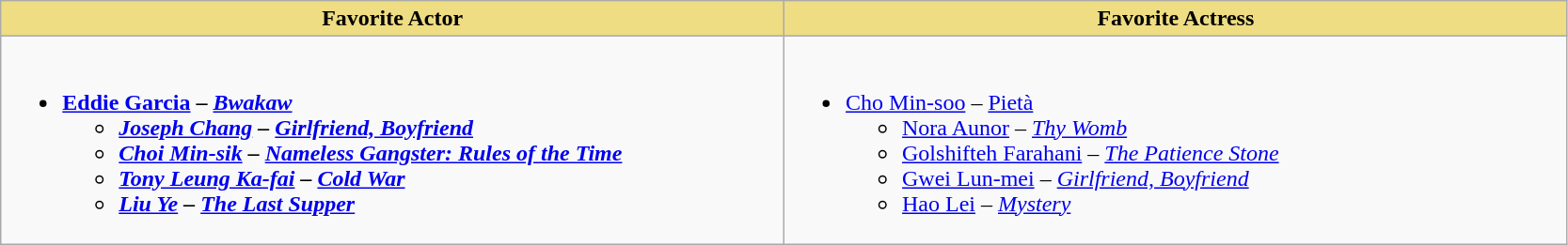<table class="wikitable" align="center" |>
<tr>
<th style="background:#EEDD82;" ! align="center" width="40%">Favorite Actor</th>
<th style="background:#EEDD82;" ! align="center" width="40%">Favorite Actress</th>
</tr>
<tr>
<td valign="top"><br><ul><li><strong><a href='#'>Eddie Garcia</a> – <em><a href='#'>Bwakaw</a><strong><em> <ul><li><a href='#'>Joseph Chang</a> – </em><a href='#'>Girlfriend, Boyfriend</a><em> </li><li><a href='#'>Choi Min-sik</a> – </em><a href='#'>Nameless Gangster: Rules of the Time</a><em> </li><li><a href='#'>Tony Leung Ka-fai</a> – </em><a href='#'>Cold War</a><em> </li><li><a href='#'>Liu Ye</a> – </em><a href='#'>The Last Supper</a><em> </li></ul></li></ul></td>
<td valign="top"><br><ul><li></strong><a href='#'>Cho Min-soo</a> – </em><a href='#'>Pietà</a></em></strong> <ul><li><a href='#'>Nora Aunor</a> – <em><a href='#'>Thy Womb</a></em> </li><li><a href='#'>Golshifteh Farahani</a> – <em><a href='#'>The Patience Stone</a></em> </li><li><a href='#'>Gwei Lun-mei</a> – <em><a href='#'>Girlfriend, Boyfriend</a></em> </li><li><a href='#'>Hao Lei</a> – <em><a href='#'>Mystery</a></em> </li></ul></li></ul></td>
</tr>
</table>
